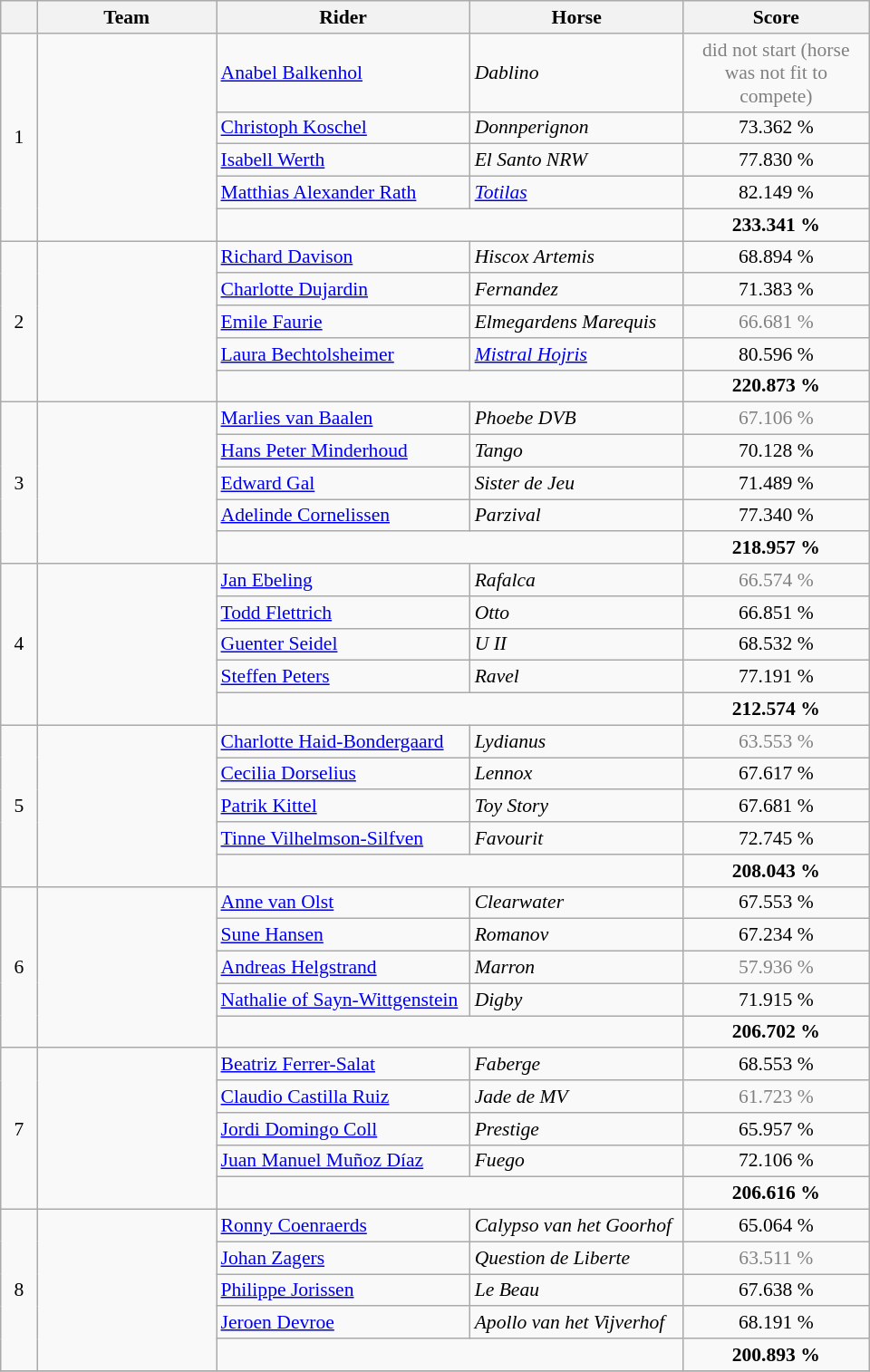<table class="wikitable" style="font-size: 90%">
<tr>
<th width=20></th>
<th width=125>Team</th>
<th width=180>Rider</th>
<th width=150>Horse</th>
<th width=130>Score</th>
</tr>
<tr>
<td rowspan=5 align=center>1</td>
<td rowspan=5></td>
<td><a href='#'>Anabel Balkenhol</a></td>
<td><em>Dablino</em></td>
<td align=center style=color:gray>did not start (horse was not fit to compete)</td>
</tr>
<tr>
<td><a href='#'>Christoph Koschel</a></td>
<td><em>Donnperignon</em></td>
<td align=center>73.362 %</td>
</tr>
<tr>
<td><a href='#'>Isabell Werth</a></td>
<td><em>El Santo NRW</em></td>
<td align=center>77.830 %</td>
</tr>
<tr>
<td><a href='#'>Matthias Alexander Rath</a></td>
<td><em><a href='#'>Totilas</a></em></td>
<td align=center>82.149 %</td>
</tr>
<tr>
<td colspan=2></td>
<td align=center><strong>233.341 %</strong></td>
</tr>
<tr>
<td rowspan=5 align=center>2</td>
<td rowspan=5></td>
<td><a href='#'>Richard Davison</a></td>
<td><em>Hiscox Artemis</em></td>
<td align=center>68.894 %</td>
</tr>
<tr>
<td><a href='#'>Charlotte Dujardin</a></td>
<td><em>Fernandez</em></td>
<td align=center>71.383 %</td>
</tr>
<tr>
<td><a href='#'>Emile Faurie</a></td>
<td><em>Elmegardens Marequis</em></td>
<td align=center style=color:gray>66.681 %</td>
</tr>
<tr>
<td><a href='#'>Laura Bechtolsheimer</a></td>
<td><em><a href='#'>Mistral Hojris</a></em></td>
<td align=center>80.596 %</td>
</tr>
<tr>
<td colspan=2></td>
<td align=center><strong>220.873 %</strong></td>
</tr>
<tr>
<td rowspan=5 align=center>3</td>
<td rowspan=5></td>
<td><a href='#'>Marlies van Baalen</a></td>
<td><em>Phoebe DVB</em></td>
<td align=center style=color:gray>67.106 %</td>
</tr>
<tr>
<td><a href='#'>Hans Peter Minderhoud</a></td>
<td><em>Tango</em></td>
<td align=center>70.128 %</td>
</tr>
<tr>
<td><a href='#'>Edward Gal</a></td>
<td><em>Sister de Jeu</em></td>
<td align=center>71.489 %</td>
</tr>
<tr>
<td><a href='#'>Adelinde Cornelissen</a></td>
<td><em>Parzival</em></td>
<td align=center>77.340 %</td>
</tr>
<tr>
<td colspan=2></td>
<td align=center><strong>218.957 %</strong></td>
</tr>
<tr>
<td rowspan=5 align=center>4</td>
<td rowspan=5></td>
<td><a href='#'>Jan Ebeling</a></td>
<td><em>Rafalca</em></td>
<td align=center style=color:gray>66.574 %</td>
</tr>
<tr>
<td><a href='#'>Todd Flettrich</a></td>
<td><em>Otto</em></td>
<td align=center>66.851 %</td>
</tr>
<tr>
<td><a href='#'>Guenter Seidel</a></td>
<td><em>U II</em></td>
<td align=center>68.532 %</td>
</tr>
<tr>
<td><a href='#'>Steffen Peters</a></td>
<td><em>Ravel</em></td>
<td align=center>77.191 %</td>
</tr>
<tr>
<td colspan=2></td>
<td align=center><strong>212.574 %</strong></td>
</tr>
<tr>
<td rowspan=5 align=center>5</td>
<td rowspan=5></td>
<td><a href='#'>Charlotte Haid-Bondergaard</a></td>
<td><em>Lydianus</em></td>
<td align=center style=color:gray>63.553 %</td>
</tr>
<tr>
<td><a href='#'>Cecilia Dorselius</a></td>
<td><em>Lennox</em></td>
<td align=center>67.617 %</td>
</tr>
<tr>
<td><a href='#'>Patrik Kittel</a></td>
<td><em>Toy Story</em></td>
<td align=center>67.681 %</td>
</tr>
<tr>
<td><a href='#'>Tinne Vilhelmson-Silfven</a></td>
<td><em>Favourit</em></td>
<td align=center>72.745 %</td>
</tr>
<tr>
<td colspan=2></td>
<td align=center><strong>208.043 %</strong></td>
</tr>
<tr>
<td rowspan=5 align=center>6</td>
<td rowspan=5></td>
<td><a href='#'>Anne van Olst</a></td>
<td><em>Clearwater</em></td>
<td align=center>67.553 %</td>
</tr>
<tr>
<td><a href='#'>Sune Hansen</a></td>
<td><em>Romanov</em></td>
<td align=center>67.234 %</td>
</tr>
<tr>
<td><a href='#'>Andreas Helgstrand</a></td>
<td><em>Marron</em></td>
<td align=center style=color:gray>57.936 %</td>
</tr>
<tr>
<td><a href='#'>Nathalie of Sayn-Wittgenstein</a></td>
<td><em>Digby</em></td>
<td align=center>71.915 %</td>
</tr>
<tr>
<td colspan=2></td>
<td align=center><strong>206.702 %</strong></td>
</tr>
<tr>
<td rowspan=5 align=center>7</td>
<td rowspan=5></td>
<td><a href='#'>Beatriz Ferrer-Salat</a></td>
<td><em>Faberge</em></td>
<td align=center>68.553 %</td>
</tr>
<tr>
<td><a href='#'>Claudio Castilla Ruiz</a></td>
<td><em>Jade de MV</em></td>
<td align=center style=color:gray>61.723 %</td>
</tr>
<tr>
<td><a href='#'>Jordi Domingo Coll</a></td>
<td><em>Prestige</em></td>
<td align=center>65.957 %</td>
</tr>
<tr>
<td><a href='#'>Juan Manuel Muñoz Díaz</a></td>
<td><em>Fuego</em></td>
<td align=center>72.106 %</td>
</tr>
<tr>
<td colspan=2></td>
<td align=center><strong>206.616 %</strong></td>
</tr>
<tr>
<td rowspan=5 align=center>8</td>
<td rowspan=5></td>
<td><a href='#'>Ronny Coenraerds</a></td>
<td><em>Calypso van het Goorhof</em></td>
<td align=center>65.064 %</td>
</tr>
<tr>
<td><a href='#'>Johan Zagers</a></td>
<td><em>Question de Liberte</em></td>
<td align=center style=color:gray>63.511 %</td>
</tr>
<tr>
<td><a href='#'>Philippe Jorissen</a></td>
<td><em>Le Beau</em></td>
<td align=center>67.638 %</td>
</tr>
<tr>
<td><a href='#'>Jeroen Devroe</a></td>
<td><em>Apollo van het Vijverhof</em></td>
<td align=center>68.191 %</td>
</tr>
<tr>
<td colspan=2></td>
<td align=center><strong>200.893 %</strong></td>
</tr>
<tr>
</tr>
</table>
